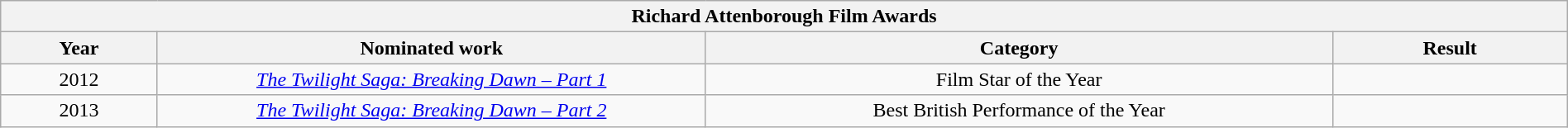<table width="100%" class="wikitable">
<tr>
<th colspan="4" align="center"><strong>Richard Attenborough Film Awards</strong></th>
</tr>
<tr>
<th width="10%">Year</th>
<th width="35%">Nominated work</th>
<th width="40%">Category</th>
<th width="15%">Result</th>
</tr>
<tr>
<td style="text-align:center;">2012</td>
<td style="text-align:center;"><em><a href='#'>The Twilight Saga: Breaking Dawn – Part 1</a></em></td>
<td style="text-align:center;">Film Star of the Year</td>
<td></td>
</tr>
<tr>
<td style="text-align:center;">2013</td>
<td style="text-align:center;"><em><a href='#'>The Twilight Saga: Breaking Dawn – Part 2</a></em></td>
<td style="text-align:center;">Best British Performance of the Year</td>
<td></td>
</tr>
</table>
